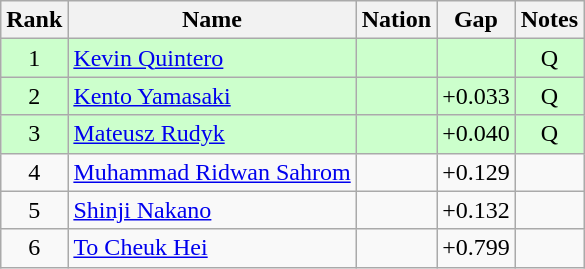<table class="wikitable sortable" style="text-align:center">
<tr>
<th>Rank</th>
<th>Name</th>
<th>Nation</th>
<th>Gap</th>
<th>Notes</th>
</tr>
<tr bgcolor=ccffcc>
<td>1</td>
<td align=left><a href='#'>Kevin Quintero</a></td>
<td align=left></td>
<td></td>
<td>Q</td>
</tr>
<tr bgcolor=ccffcc>
<td>2</td>
<td align=left><a href='#'>Kento Yamasaki</a></td>
<td align=left></td>
<td>+0.033</td>
<td>Q</td>
</tr>
<tr bgcolor=ccffcc>
<td>3</td>
<td align=left><a href='#'>Mateusz Rudyk</a></td>
<td align=left></td>
<td>+0.040</td>
<td>Q</td>
</tr>
<tr>
<td>4</td>
<td align=left><a href='#'>Muhammad Ridwan Sahrom</a></td>
<td align=left></td>
<td>+0.129</td>
<td></td>
</tr>
<tr>
<td>5</td>
<td align=left><a href='#'>Shinji Nakano</a></td>
<td align=left></td>
<td>+0.132</td>
<td></td>
</tr>
<tr>
<td>6</td>
<td align=left><a href='#'>To Cheuk Hei</a></td>
<td align=left></td>
<td>+0.799</td>
<td></td>
</tr>
</table>
